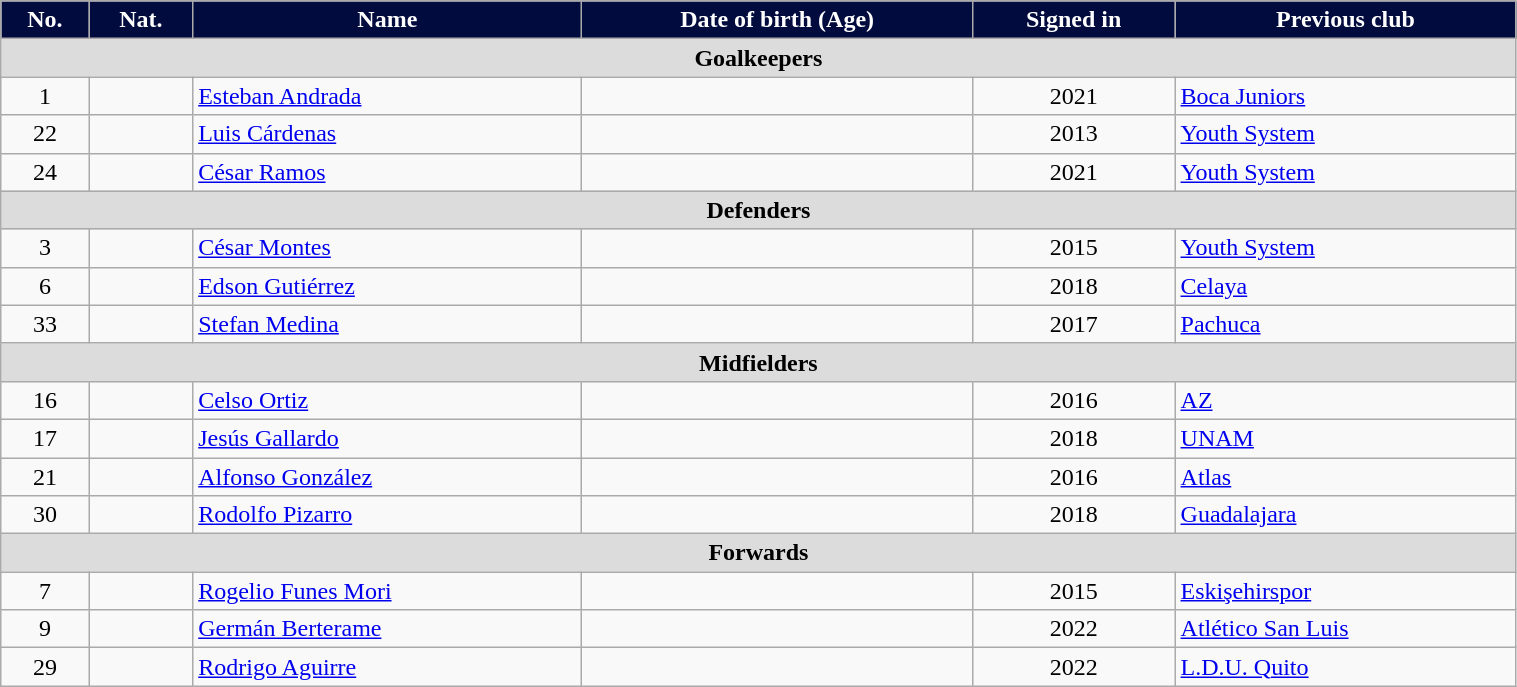<table class="wikitable" style="text-align:center; font-size:100%;width:80%;">
<tr>
<th style="background:#020B3E; color:white; text-align:center;">No.</th>
<th style="background:#020B3E; color:white; text-align:center;">Nat.</th>
<th style="background:#020B3E; color:white; text-align:center;">Name</th>
<th style="background:#020B3E; color:white; text-align:center;">Date of birth (Age)</th>
<th style="background:#020B3E; color:white; text-align:center;">Signed in</th>
<th style="background:#020B3E; color:white; text-align:center;">Previous club</th>
</tr>
<tr>
<th colspan=11 style="background:#dcdcdc; text-align:center;">Goalkeepers</th>
</tr>
<tr>
<td>1</td>
<td></td>
<td align=left><a href='#'>Esteban Andrada</a></td>
<td></td>
<td>2021</td>
<td align=left> <a href='#'>Boca Juniors</a></td>
</tr>
<tr>
<td>22</td>
<td></td>
<td align=left><a href='#'>Luis Cárdenas</a></td>
<td></td>
<td>2013</td>
<td align=left> <a href='#'>Youth System</a></td>
</tr>
<tr>
<td>24</td>
<td></td>
<td align=left><a href='#'>César Ramos</a></td>
<td></td>
<td>2021</td>
<td align=left> <a href='#'>Youth System</a></td>
</tr>
<tr>
<th colspan="7" style="background:#dcdcdc; text-align:center">Defenders</th>
</tr>
<tr>
<td>3</td>
<td></td>
<td align=left><a href='#'>César Montes</a></td>
<td></td>
<td>2015</td>
<td align=left> <a href='#'>Youth System</a></td>
</tr>
<tr>
<td>6</td>
<td></td>
<td align=left><a href='#'>Edson Gutiérrez</a></td>
<td></td>
<td>2018</td>
<td align=left> <a href='#'>Celaya</a></td>
</tr>
<tr>
<td>33</td>
<td></td>
<td align=left><a href='#'>Stefan Medina</a></td>
<td></td>
<td>2017</td>
<td align=left> <a href='#'>Pachuca</a></td>
</tr>
<tr>
<th colspan="7" style="background:#dcdcdc; text-align:center">Midfielders</th>
</tr>
<tr>
<td>16</td>
<td></td>
<td align=left><a href='#'>Celso Ortiz</a></td>
<td></td>
<td>2016</td>
<td align=left> <a href='#'>AZ</a></td>
</tr>
<tr>
<td>17</td>
<td></td>
<td align=left><a href='#'>Jesús Gallardo</a></td>
<td></td>
<td>2018</td>
<td align=left> <a href='#'>UNAM</a></td>
</tr>
<tr>
<td>21</td>
<td></td>
<td align=left><a href='#'>Alfonso González</a></td>
<td></td>
<td>2016</td>
<td align=left> <a href='#'>Atlas</a></td>
</tr>
<tr>
<td>30</td>
<td></td>
<td align=left><a href='#'>Rodolfo Pizarro</a></td>
<td></td>
<td>2018</td>
<td align=left> <a href='#'>Guadalajara</a></td>
</tr>
<tr>
<th colspan="7" style="background:#dcdcdc; text-align:center">Forwards</th>
</tr>
<tr>
<td>7</td>
<td></td>
<td align=left><a href='#'>Rogelio Funes Mori</a></td>
<td></td>
<td>2015</td>
<td align=left> <a href='#'>Eskişehirspor</a></td>
</tr>
<tr>
<td>9</td>
<td></td>
<td align=left><a href='#'>Germán Berterame</a></td>
<td></td>
<td>2022</td>
<td align=left> <a href='#'>Atlético San Luis</a></td>
</tr>
<tr>
<td>29</td>
<td></td>
<td align=left><a href='#'>Rodrigo Aguirre</a></td>
<td></td>
<td>2022</td>
<td align=left> <a href='#'>L.D.U. Quito</a></td>
</tr>
</table>
